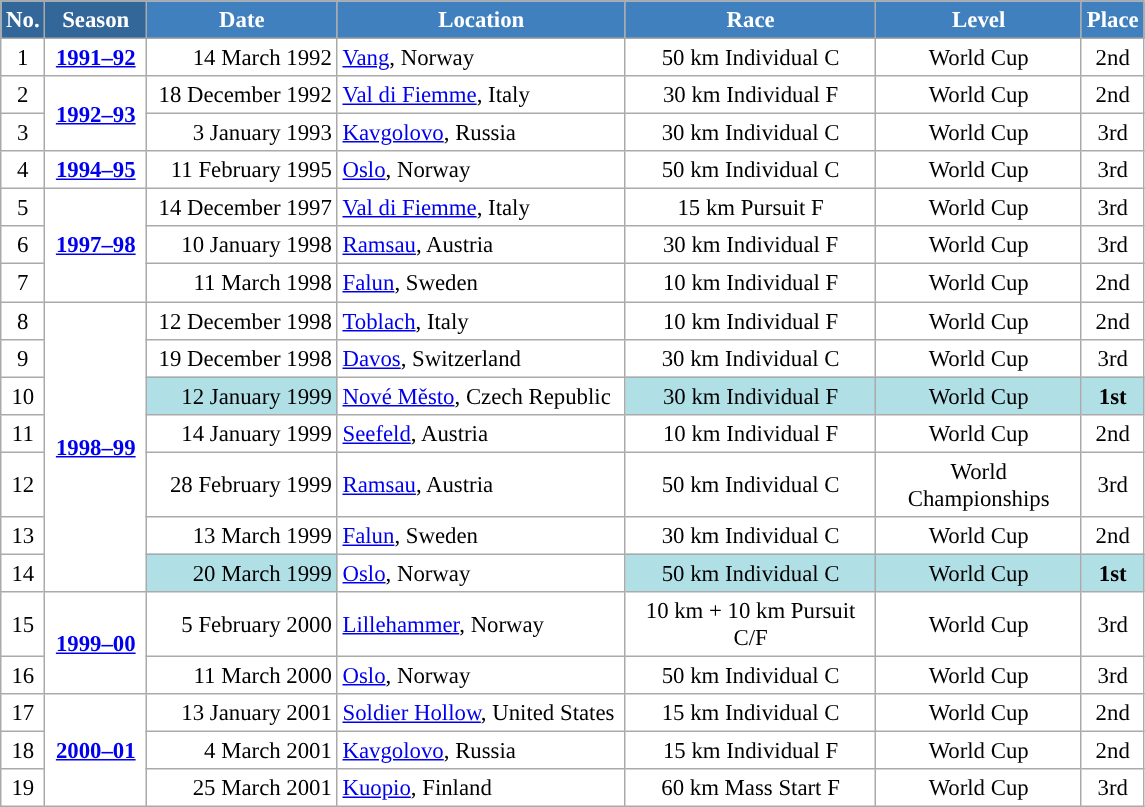<table class="wikitable sortable" style="font-size:95%; text-align:center; border:grey solid 1px; border-collapse:collapse; background:#ffffff;">
<tr style="background:#efefef;">
<th style="background-color:#369; color:white;">No.</th>
<th style="background-color:#369; color:white;">Season</th>
<th style="background-color:#4180be; color:white; width:120px;">Date</th>
<th style="background-color:#4180be; color:white; width:185px;">Location</th>
<th style="background-color:#4180be; color:white; width:160px;">Race</th>
<th style="background-color:#4180be; color:white; width:130px;">Level</th>
<th style="background-color:#4180be; color:white;">Place</th>
</tr>
<tr>
<td align=center>1</td>
<td rowspan=1 align=center><strong> <a href='#'>1991–92</a> </strong></td>
<td align=right>14 March 1992</td>
<td align=left> <a href='#'>Vang</a>, Norway</td>
<td>50 km Individual C</td>
<td>World Cup</td>
<td>2nd</td>
</tr>
<tr>
<td align=center>2</td>
<td rowspan=2 align=center><strong> <a href='#'>1992–93</a> </strong></td>
<td align=right>18 December 1992</td>
<td align=left> <a href='#'>Val di Fiemme</a>, Italy</td>
<td>30 km Individual F</td>
<td>World Cup</td>
<td>2nd</td>
</tr>
<tr>
<td align=center>3</td>
<td align=right>3 January 1993</td>
<td align=left> <a href='#'>Kavgolovo</a>, Russia</td>
<td>30 km Individual C</td>
<td>World Cup</td>
<td>3rd</td>
</tr>
<tr>
<td align=center>4</td>
<td rowspan=1 align=center><strong> <a href='#'>1994–95</a> </strong></td>
<td align=right>11 February 1995</td>
<td align=left> <a href='#'>Oslo</a>, Norway</td>
<td>50 km Individual C</td>
<td>World Cup</td>
<td>3rd</td>
</tr>
<tr>
<td align=center>5</td>
<td rowspan=3 align=center><strong> <a href='#'>1997–98</a> </strong></td>
<td align=right>14 December 1997</td>
<td align=left> <a href='#'>Val di Fiemme</a>, Italy</td>
<td>15 km Pursuit F</td>
<td>World Cup</td>
<td>3rd</td>
</tr>
<tr>
<td align=center>6</td>
<td align=right>10 January 1998</td>
<td align=left> <a href='#'>Ramsau</a>, Austria</td>
<td>30 km Individual F</td>
<td>World Cup</td>
<td>3rd</td>
</tr>
<tr>
<td align=center>7</td>
<td align=right>11 March 1998</td>
<td align=left> <a href='#'>Falun</a>, Sweden</td>
<td>10 km Individual F</td>
<td>World Cup</td>
<td>2nd</td>
</tr>
<tr>
<td align=center>8</td>
<td rowspan=7 align=center><strong> <a href='#'>1998–99</a> </strong></td>
<td align=right>12 December 1998</td>
<td align=left> <a href='#'>Toblach</a>, Italy</td>
<td>10 km Individual F</td>
<td>World Cup</td>
<td>2nd</td>
</tr>
<tr>
<td align=center>9</td>
<td align=right>19 December 1998</td>
<td align=left> <a href='#'>Davos</a>, Switzerland</td>
<td>30 km Individual C</td>
<td>World Cup</td>
<td>3rd</td>
</tr>
<tr>
<td align=center>10</td>
<td bgcolor="#BOEOE6" align=right>12 January 1999</td>
<td align=left> <a href='#'>Nové Město</a>, Czech Republic</td>
<td bgcolor="#BOEOE6">30 km Individual F</td>
<td bgcolor="#BOEOE6">World Cup</td>
<td bgcolor="#BOEOE6"><strong>1st</strong></td>
</tr>
<tr>
<td align=center>11</td>
<td align=right>14 January 1999</td>
<td align=left> <a href='#'>Seefeld</a>, Austria</td>
<td>10 km Individual F</td>
<td>World Cup</td>
<td>2nd</td>
</tr>
<tr>
<td align=center>12</td>
<td align=right>28 February 1999</td>
<td align=left> <a href='#'>Ramsau</a>, Austria</td>
<td>50 km Individual C</td>
<td>World Championships</td>
<td>3rd</td>
</tr>
<tr>
<td align=center>13</td>
<td align=right>13 March 1999</td>
<td align=left> <a href='#'>Falun</a>, Sweden</td>
<td>30 km Individual C</td>
<td>World Cup</td>
<td>2nd</td>
</tr>
<tr>
<td align=center>14</td>
<td bgcolor="#BOEOE6" align=right>20 March 1999</td>
<td align=left> <a href='#'>Oslo</a>, Norway</td>
<td bgcolor="#BOEOE6">50 km Individual C</td>
<td bgcolor="#BOEOE6">World Cup</td>
<td bgcolor="#BOEOE6"><strong>1st</strong></td>
</tr>
<tr>
<td align=center>15</td>
<td rowspan=2 align=center><strong> <a href='#'>1999–00</a> </strong></td>
<td align=right>5 February 2000</td>
<td align=left> <a href='#'>Lillehammer</a>, Norway</td>
<td>10 km + 10 km Pursuit C/F</td>
<td>World Cup</td>
<td>3rd</td>
</tr>
<tr>
<td align=center>16</td>
<td align=right>11 March 2000</td>
<td align=left> <a href='#'>Oslo</a>, Norway</td>
<td>50 km Individual C</td>
<td>World Cup</td>
<td>3rd</td>
</tr>
<tr>
<td align=center>17</td>
<td rowspan=3 align=center><strong> <a href='#'>2000–01</a> </strong></td>
<td align=right>13 January 2001</td>
<td align=left> <a href='#'>Soldier Hollow</a>, United States</td>
<td>15 km Individual C</td>
<td>World Cup</td>
<td>2nd</td>
</tr>
<tr>
<td align=center>18</td>
<td align=right>4 March 2001</td>
<td align=left> <a href='#'>Kavgolovo</a>, Russia</td>
<td>15 km Individual F</td>
<td>World Cup</td>
<td>2nd</td>
</tr>
<tr>
<td align=center>19</td>
<td align=right>25 March 2001</td>
<td align=left> <a href='#'>Kuopio</a>, Finland</td>
<td>60 km Mass Start F</td>
<td>World Cup</td>
<td>3rd</td>
</tr>
</table>
